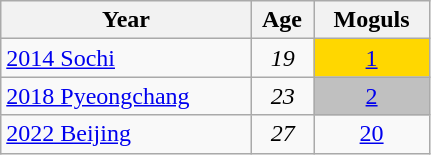<table class=wikitable style="text-align:center">
<tr>
<th style="width:160px;"> Year </th>
<th> Age </th>
<th style="width:70px;">Moguls</th>
</tr>
<tr>
<td align=left> <a href='#'>2014 Sochi</a></td>
<td><em>19</em></td>
<td bgcolor="gold"><a href='#'>1</a></td>
</tr>
<tr>
<td align=left> <a href='#'>2018 Pyeongchang</a></td>
<td><em>23</em></td>
<td bgcolor="silver"><a href='#'>2</a></td>
</tr>
<tr>
<td align=left> <a href='#'>2022 Beijing</a></td>
<td><em>27</em></td>
<td><a href='#'>20</a></td>
</tr>
</table>
